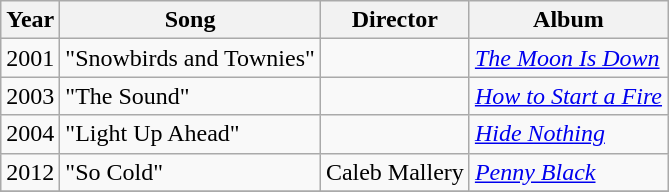<table class="wikitable">
<tr>
<th>Year</th>
<th>Song</th>
<th>Director</th>
<th>Album</th>
</tr>
<tr>
<td>2001</td>
<td>"Snowbirds and Townies"</td>
<td></td>
<td><em><a href='#'>The Moon Is Down</a></em></td>
</tr>
<tr>
<td>2003</td>
<td>"The Sound"</td>
<td></td>
<td><em><a href='#'>How to Start a Fire</a></em></td>
</tr>
<tr>
<td>2004</td>
<td>"Light Up Ahead"</td>
<td></td>
<td><em><a href='#'>Hide Nothing</a></em></td>
</tr>
<tr>
<td>2012</td>
<td>"So Cold"</td>
<td>Caleb Mallery</td>
<td><em><a href='#'>Penny Black</a></em></td>
</tr>
<tr>
</tr>
</table>
